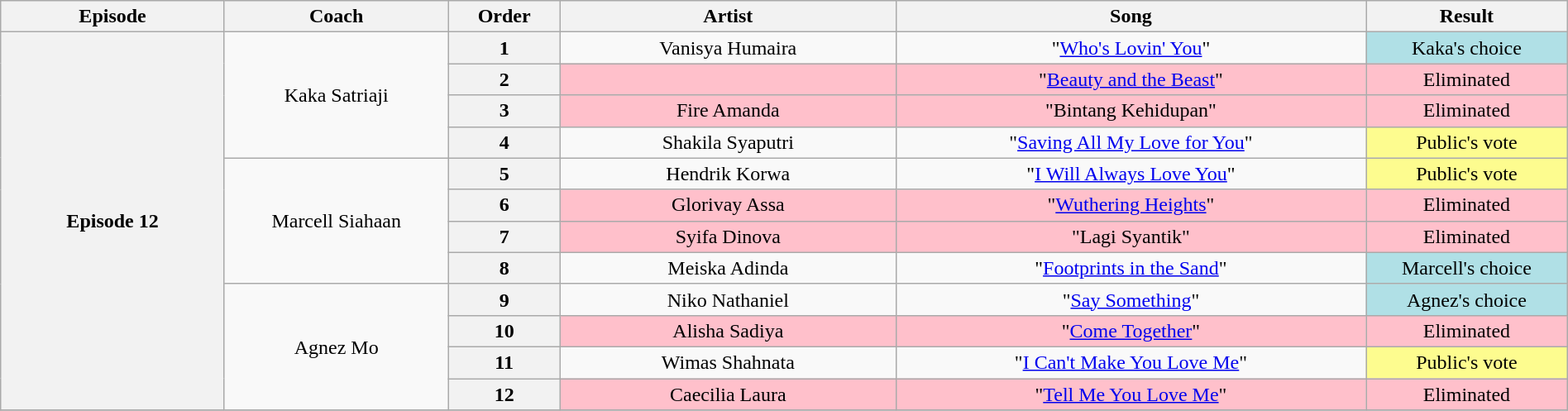<table class="wikitable" style="text-align:center; width:100%;">
<tr>
<th style="width:10%;">Episode</th>
<th style="width:10%;">Coach</th>
<th style="width:05%;">Order</th>
<th style="width:15%;">Artist</th>
<th style="width:21%;">Song</th>
<th style="width:9%;">Result</th>
</tr>
<tr>
<th rowspan="12" scope="row">Episode 12<br><small></small></th>
<td rowspan=4>Kaka Satriaji</td>
<th>1</th>
<td>Vanisya Humaira</td>
<td>"<a href='#'>Who's Lovin' You</a>"</td>
<td style="background:#b0e0e6;">Kaka's choice</td>
</tr>
<tr>
<th>2</th>
<td style="background:pink;"></td>
<td style="background:pink;">"<a href='#'>Beauty and the Beast</a>"</td>
<td style="background:pink;">Eliminated</td>
</tr>
<tr>
<th>3</th>
<td style="background:pink;">Fire Amanda</td>
<td style="background:pink;">"Bintang Kehidupan"</td>
<td style="background:pink;">Eliminated</td>
</tr>
<tr>
<th>4</th>
<td>Shakila Syaputri</td>
<td>"<a href='#'>Saving All My Love for You</a>"</td>
<td style="background:#fdfc8f;">Public's vote</td>
</tr>
<tr>
<td rowspan=4>Marcell Siahaan</td>
<th>5</th>
<td>Hendrik Korwa</td>
<td>"<a href='#'>I Will Always Love You</a>"</td>
<td style="background:#fdfc8f;">Public's vote</td>
</tr>
<tr>
<th>6</th>
<td style="background:pink;">Glorivay Assa</td>
<td style="background:pink;">"<a href='#'>Wuthering Heights</a>"</td>
<td style="background:pink;">Eliminated</td>
</tr>
<tr>
<th>7</th>
<td style="background:pink;">Syifa Dinova</td>
<td style="background:pink;">"Lagi Syantik"</td>
<td style="background:pink;">Eliminated</td>
</tr>
<tr>
<th>8</th>
<td>Meiska Adinda</td>
<td>"<a href='#'>Footprints in the Sand</a>"</td>
<td style="background:#b0e0e6;">Marcell's choice</td>
</tr>
<tr>
<td rowspan=4>Agnez Mo</td>
<th>9</th>
<td>Niko Nathaniel</td>
<td>"<a href='#'>Say Something</a>"</td>
<td style="background:#b0e0e6;">Agnez's choice</td>
</tr>
<tr>
<th>10</th>
<td style="background:pink;">Alisha Sadiya</td>
<td style="background:pink;">"<a href='#'>Come Together</a>"</td>
<td style="background:pink;">Eliminated</td>
</tr>
<tr>
<th>11</th>
<td>Wimas Shahnata</td>
<td>"<a href='#'>I Can't Make You Love Me</a>"</td>
<td style="background:#fdfc8f;">Public's vote</td>
</tr>
<tr>
<th>12</th>
<td style="background:pink;">Caecilia Laura</td>
<td style="background:pink;">"<a href='#'>Tell Me You Love Me</a>"</td>
<td style="background:pink;">Eliminated</td>
</tr>
<tr>
</tr>
</table>
